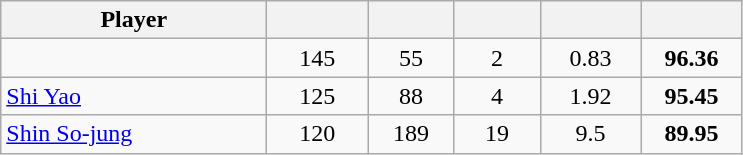<table class="wikitable sortable" style="text-align:center;">
<tr>
<th width="170px">Player</th>
<th width="60px"></th>
<th width="50px"></th>
<th width="50px"></th>
<th width="60px"></th>
<th width="60px"></th>
</tr>
<tr>
<td style="text-align:left;"> </td>
<td>145</td>
<td>55</td>
<td>2</td>
<td>0.83</td>
<td><strong>96.36</strong></td>
</tr>
<tr>
<td style="text-align:left;"> <a href='#'>Shi Yao</a></td>
<td>125</td>
<td>88</td>
<td>4</td>
<td>1.92</td>
<td><strong>95.45</strong></td>
</tr>
<tr>
<td style="text-align:left;"> <a href='#'>Shin So-jung</a></td>
<td>120</td>
<td>189</td>
<td>19</td>
<td>9.5</td>
<td><strong>89.95</strong></td>
</tr>
</table>
